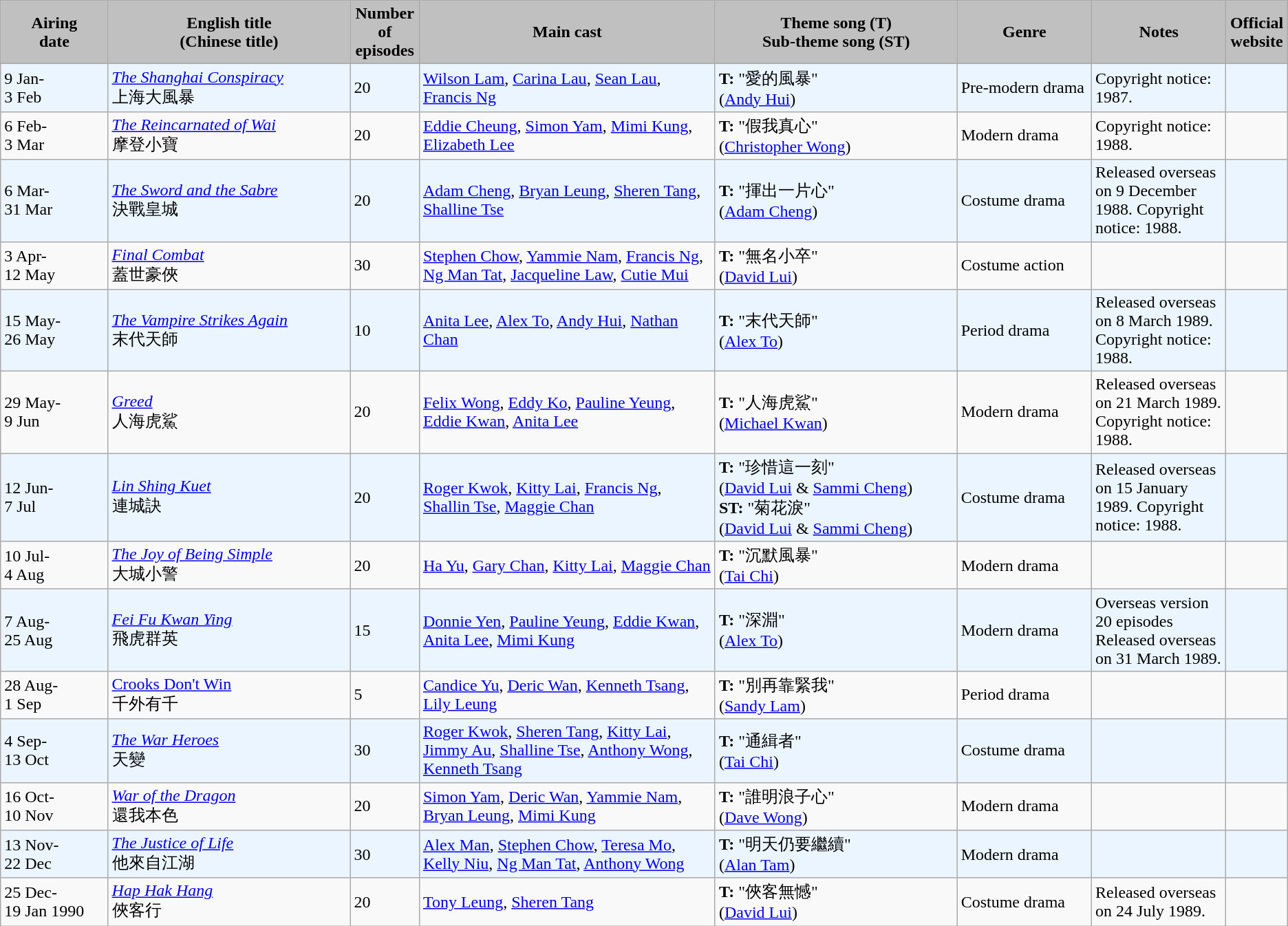<table class="wikitable">
<tr>
<th style="width:8%; text-align:center; background:silver;">Airing<br>date</th>
<th style="width:18%; text-align:center; background:silver;">English title <br> (Chinese title)</th>
<th style="width:5%; text-align:center; background:silver;">Number of episodes</th>
<th style="width:22%; text-align:center; background:silver;">Main cast</th>
<th style="width:18%; text-align:center; background:silver;">Theme song (T) <br>Sub-theme song (ST)</th>
<th style="width:10%; text-align:center; background:silver;">Genre</th>
<th style="width:10%; text-align:center; background:silver;">Notes</th>
<th style="width:1%; text-align:center; background:silver;">Official website</th>
</tr>
<tr style="background:#ebf5ff;">
<td>9 Jan-<br>3 Feb</td>
<td><em><a href='#'>The Shanghai Conspiracy</a></em> <br> 上海大風暴</td>
<td>20</td>
<td><a href='#'>Wilson Lam</a>, <a href='#'>Carina Lau</a>, <a href='#'>Sean Lau</a>, <a href='#'>Francis Ng</a></td>
<td><strong>T:</strong> "愛的風暴" <br> (<a href='#'>Andy Hui</a>)</td>
<td>Pre-modern drama</td>
<td>Copyright notice: 1987.</td>
<td></td>
</tr>
<tr>
<td>6 Feb-<br>3 Mar</td>
<td><em><a href='#'>The Reincarnated of Wai</a></em> <br> 摩登小寶</td>
<td>20</td>
<td><a href='#'>Eddie Cheung</a>, <a href='#'>Simon Yam</a>, <a href='#'>Mimi Kung</a>, <a href='#'>Elizabeth Lee</a></td>
<td><strong>T:</strong> "假我真心" <br> (<a href='#'>Christopher Wong</a>)</td>
<td>Modern drama</td>
<td>Copyright notice: 1988.</td>
<td></td>
</tr>
<tr style="background:#ebf5ff;">
<td>6 Mar-<br>31 Mar</td>
<td><em><a href='#'>The Sword and the Sabre</a></em> <br> 決戰皇城</td>
<td>20</td>
<td><a href='#'>Adam Cheng</a>, <a href='#'>Bryan Leung</a>, <a href='#'>Sheren Tang</a>, <a href='#'>Shalline Tse</a></td>
<td><strong>T:</strong> "揮出一片心" <br> (<a href='#'>Adam Cheng</a>)</td>
<td>Costume drama</td>
<td>Released overseas on 9 December 1988. Copyright notice: 1988.</td>
<td> </td>
</tr>
<tr>
<td>3 Apr-<br>12 May</td>
<td><em><a href='#'>Final Combat</a></em> <br> 蓋世豪俠</td>
<td>30</td>
<td><a href='#'>Stephen Chow</a>, <a href='#'>Yammie Nam</a>, <a href='#'>Francis Ng</a>, <a href='#'>Ng Man Tat</a>, <a href='#'>Jacqueline Law</a>, <a href='#'>Cutie Mui</a></td>
<td><strong>T:</strong> "無名小卒" <br> (<a href='#'>David Lui</a>)</td>
<td>Costume action</td>
<td></td>
<td></td>
</tr>
<tr style="background:#ebf5ff;">
<td>15 May-<br>26 May</td>
<td><em><a href='#'>The Vampire Strikes Again</a></em> <br> 末代天師</td>
<td>10</td>
<td><a href='#'>Anita Lee</a>, <a href='#'>Alex To</a>, <a href='#'>Andy Hui</a>, <a href='#'>Nathan Chan</a></td>
<td><strong>T:</strong> "末代天師" <br> (<a href='#'>Alex To</a>)</td>
<td>Period drama</td>
<td>Released overseas on 8 March 1989. Copyright notice: 1988.</td>
<td></td>
</tr>
<tr>
<td>29 May-<br>9 Jun</td>
<td><em><a href='#'>Greed</a></em> <br> 人海虎鯊</td>
<td>20</td>
<td><a href='#'>Felix Wong</a>, <a href='#'>Eddy Ko</a>, <a href='#'>Pauline Yeung</a>, <a href='#'>Eddie Kwan</a>, <a href='#'>Anita Lee</a></td>
<td><strong>T:</strong> "人海虎鯊" <br> (<a href='#'>Michael Kwan</a>)</td>
<td>Modern drama</td>
<td>Released overseas on 21 March 1989. Copyright notice: 1988.</td>
<td></td>
</tr>
<tr style="background:#ebf5ff;">
<td>12 Jun-<br>7 Jul</td>
<td><em><a href='#'>Lin Shing Kuet</a></em> <br> 連城訣</td>
<td>20</td>
<td><a href='#'>Roger Kwok</a>, <a href='#'>Kitty Lai</a>, <a href='#'>Francis Ng</a>, <a href='#'>Shallin Tse</a>, <a href='#'>Maggie Chan</a></td>
<td><strong>T:</strong> "珍惜這一刻" <br> (<a href='#'>David Lui</a> & <a href='#'>Sammi Cheng</a>) <br> <strong>ST:</strong> "菊花淚" <br> (<a href='#'>David Lui</a> & <a href='#'>Sammi Cheng</a>)</td>
<td>Costume drama</td>
<td>Released overseas on 15 January 1989. Copyright notice: 1988.</td>
<td></td>
</tr>
<tr>
<td>10 Jul-<br>4 Aug</td>
<td><em><a href='#'>The Joy of Being Simple</a></em> <br> 大城小警</td>
<td>20</td>
<td><a href='#'>Ha Yu</a>, <a href='#'>Gary Chan</a>, <a href='#'>Kitty Lai</a>, <a href='#'>Maggie Chan</a></td>
<td><strong>T:</strong> "沉默風暴" <br> (<a href='#'>Tai Chi</a>)</td>
<td>Modern drama</td>
<td></td>
<td></td>
</tr>
<tr style="background:#ebf5ff;">
<td>7 Aug-<br>25 Aug</td>
<td><em><a href='#'>Fei Fu Kwan Ying</a></em> <br> 飛虎群英</td>
<td>15</td>
<td><a href='#'>Donnie Yen</a>, <a href='#'>Pauline Yeung</a>, <a href='#'>Eddie Kwan</a>, <a href='#'>Anita Lee</a>, <a href='#'>Mimi Kung</a></td>
<td><strong>T:</strong> "深淵" <br> (<a href='#'>Alex To</a>)</td>
<td>Modern drama</td>
<td>Overseas version 20 episodes Released overseas on 31 March 1989.</td>
<td></td>
</tr>
<tr>
<td>28 Aug-<br>1 Sep</td>
<td><a href='#'>Crooks Don't Win</a><br> 千外有千</td>
<td>5</td>
<td><a href='#'>Candice Yu</a>, <a href='#'>Deric Wan</a>, <a href='#'>Kenneth Tsang</a>, <a href='#'>Lily Leung</a></td>
<td><strong>T:</strong> "別再靠緊我" <br> (<a href='#'>Sandy Lam</a>)</td>
<td>Period drama</td>
<td></td>
<td></td>
</tr>
<tr style="background:#ebf5ff;">
<td>4 Sep-<br>13 Oct</td>
<td><em><a href='#'>The War Heroes</a></em> <br> 天變</td>
<td>30</td>
<td><a href='#'>Roger Kwok</a>, <a href='#'>Sheren Tang</a>, <a href='#'>Kitty Lai</a>, <a href='#'>Jimmy Au</a>, <a href='#'>Shalline Tse</a>, <a href='#'>Anthony Wong</a>, <a href='#'>Kenneth Tsang</a></td>
<td><strong>T:</strong> "通緝者" <br> (<a href='#'>Tai Chi</a>)</td>
<td>Costume drama</td>
<td></td>
<td></td>
</tr>
<tr>
<td>16 Oct-<br>10 Nov</td>
<td><em><a href='#'>War of the Dragon</a></em> <br> 還我本色</td>
<td>20</td>
<td><a href='#'>Simon Yam</a>, <a href='#'>Deric Wan</a>, <a href='#'>Yammie Nam</a>, <a href='#'>Bryan Leung</a>, <a href='#'>Mimi Kung</a></td>
<td><strong>T:</strong> "誰明浪子心" <br> (<a href='#'>Dave Wong</a>)</td>
<td>Modern drama</td>
<td></td>
<td></td>
</tr>
<tr style="background:#ebf5ff;">
<td>13 Nov-<br>22 Dec</td>
<td><em><a href='#'>The Justice of Life</a></em> <br> 他來自江湖</td>
<td>30</td>
<td><a href='#'>Alex Man</a>, <a href='#'>Stephen Chow</a>, <a href='#'>Teresa Mo</a>, <a href='#'>Kelly Niu</a>, <a href='#'>Ng Man Tat</a>, <a href='#'>Anthony Wong</a></td>
<td><strong>T:</strong> "明天仍要繼續" <br> (<a href='#'>Alan Tam</a>)</td>
<td>Modern drama</td>
<td></td>
<td></td>
</tr>
<tr>
<td>25 Dec-<br>19 Jan 1990</td>
<td><em><a href='#'>Hap Hak Hang</a></em> <br> 俠客行</td>
<td>20</td>
<td><a href='#'>Tony Leung</a>, <a href='#'>Sheren Tang</a></td>
<td><strong>T:</strong> "俠客無憾" <br> (<a href='#'>David Lui</a>)</td>
<td>Costume drama</td>
<td>Released overseas on 24 July 1989.</td>
<td></td>
</tr>
</table>
